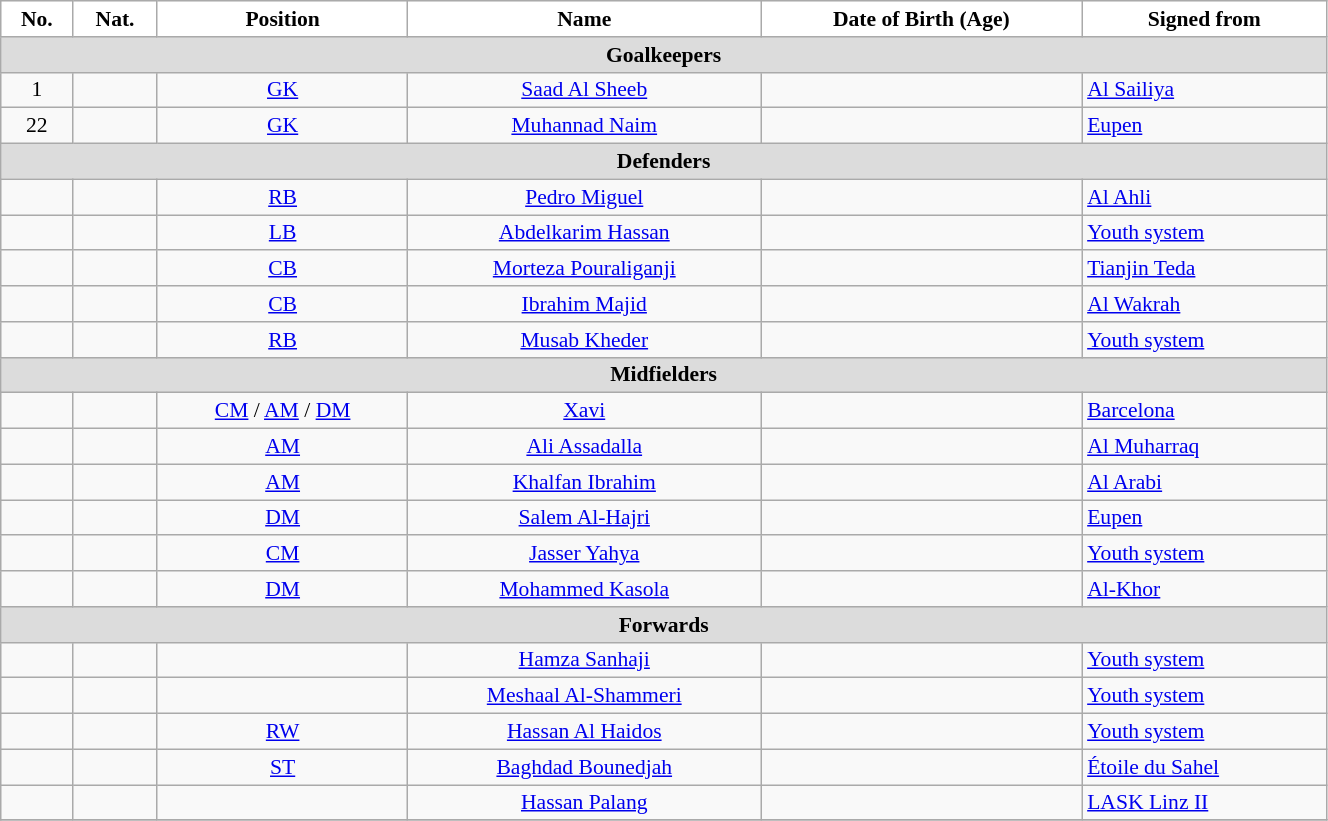<table class="wikitable" style="text-align:center; font-size:90%; width:70%">
<tr>
<th style="background:white; color:black; text-align:center;">No.</th>
<th style="background:white; color:black; text-align:center;">Nat.</th>
<th style="background:white; color:black; text-align:center;">Position</th>
<th style="background:white; color:black; text-align:center;">Name</th>
<th style="background:white; color:black; text-align:center;">Date of Birth (Age)</th>
<th style="background:white; color:black; text-align:center;">Signed from</th>
</tr>
<tr>
<th colspan=10 style="background:#DCDCDC; text-align:center;">Goalkeepers</th>
</tr>
<tr>
<td>1</td>
<td></td>
<td><a href='#'>GK</a></td>
<td><a href='#'>Saad Al Sheeb</a></td>
<td></td>
<td style="text-align:left"> <a href='#'>Al Sailiya</a></td>
</tr>
<tr>
<td>22</td>
<td></td>
<td><a href='#'>GK</a></td>
<td><a href='#'>Muhannad Naim</a></td>
<td></td>
<td style="text-align:left"> <a href='#'>Eupen</a></td>
</tr>
<tr>
<th colspan=10 style="background:#DCDCDC; text-align:center;">Defenders</th>
</tr>
<tr>
<td></td>
<td></td>
<td><a href='#'>RB</a></td>
<td><a href='#'>Pedro Miguel</a></td>
<td></td>
<td style="text-align:left"> <a href='#'>Al Ahli</a></td>
</tr>
<tr>
<td></td>
<td></td>
<td><a href='#'>LB</a></td>
<td><a href='#'>Abdelkarim Hassan</a></td>
<td></td>
<td style="text-align:left"> <a href='#'>Youth system</a></td>
</tr>
<tr>
<td></td>
<td></td>
<td><a href='#'>CB</a></td>
<td><a href='#'>Morteza Pouraliganji</a></td>
<td></td>
<td style="text-align:left"> <a href='#'>Tianjin Teda</a></td>
</tr>
<tr>
<td></td>
<td></td>
<td><a href='#'>CB</a></td>
<td><a href='#'>Ibrahim Majid</a></td>
<td></td>
<td style="text-align:left"> <a href='#'>Al Wakrah</a></td>
</tr>
<tr>
<td></td>
<td></td>
<td><a href='#'>RB</a></td>
<td><a href='#'>Musab Kheder</a></td>
<td></td>
<td style="text-align:left"> <a href='#'>Youth system</a></td>
</tr>
<tr>
<th colspan=10 style="background:#DCDCDC; text-align:center;">Midfielders</th>
</tr>
<tr>
<td></td>
<td></td>
<td><a href='#'>CM</a> / <a href='#'>AM</a> / <a href='#'>DM</a></td>
<td><a href='#'>Xavi</a></td>
<td></td>
<td style="text-align:left"> <a href='#'>Barcelona</a></td>
</tr>
<tr>
<td></td>
<td></td>
<td><a href='#'>AM</a></td>
<td><a href='#'>Ali Assadalla</a></td>
<td></td>
<td style="text-align:left"> <a href='#'>Al Muharraq</a></td>
</tr>
<tr>
<td></td>
<td></td>
<td><a href='#'>AM</a></td>
<td><a href='#'>Khalfan Ibrahim</a></td>
<td></td>
<td style="text-align:left"> <a href='#'>Al Arabi</a></td>
</tr>
<tr>
<td></td>
<td></td>
<td><a href='#'>DM</a></td>
<td><a href='#'>Salem Al-Hajri</a></td>
<td></td>
<td style="text-align:left"> <a href='#'>Eupen</a></td>
</tr>
<tr>
<td></td>
<td></td>
<td><a href='#'>CM</a></td>
<td><a href='#'>Jasser Yahya</a></td>
<td></td>
<td style="text-align:left"> <a href='#'>Youth system</a></td>
</tr>
<tr>
<td></td>
<td></td>
<td><a href='#'>DM</a></td>
<td><a href='#'>Mohammed Kasola</a></td>
<td></td>
<td style="text-align:left"> <a href='#'>Al-Khor</a></td>
</tr>
<tr>
<th colspan=10 style="background:#DCDCDC; text-align:center;">Forwards</th>
</tr>
<tr>
<td></td>
<td></td>
<td></td>
<td><a href='#'>Hamza Sanhaji</a></td>
<td></td>
<td style="text-align:left"> <a href='#'>Youth system</a></td>
</tr>
<tr>
<td></td>
<td></td>
<td></td>
<td><a href='#'>Meshaal Al-Shammeri</a></td>
<td></td>
<td style="text-align:left"> <a href='#'>Youth system</a></td>
</tr>
<tr>
<td></td>
<td></td>
<td><a href='#'>RW</a></td>
<td><a href='#'>Hassan Al Haidos</a></td>
<td></td>
<td style="text-align:left"> <a href='#'>Youth system</a></td>
</tr>
<tr>
<td></td>
<td></td>
<td><a href='#'>ST</a></td>
<td><a href='#'>Baghdad Bounedjah</a></td>
<td></td>
<td style="text-align:left"> <a href='#'>Étoile du Sahel</a></td>
</tr>
<tr>
<td></td>
<td></td>
<td></td>
<td><a href='#'>Hassan Palang</a></td>
<td></td>
<td style="text-align:left"> <a href='#'>LASK Linz II</a></td>
</tr>
<tr>
</tr>
</table>
